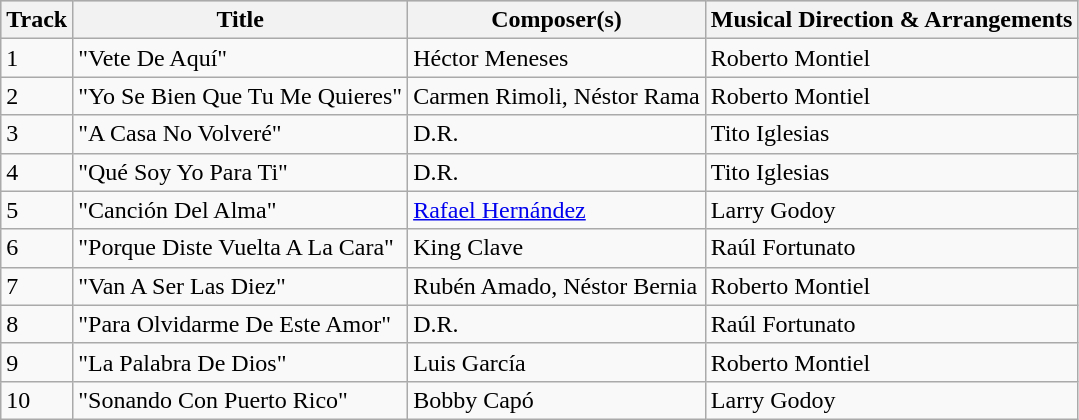<table class="wikitable">
<tr style="background:#ccc; text-align:center;">
<th>Track</th>
<th>Title</th>
<th>Composer(s)</th>
<th>Musical Direction & Arrangements</th>
</tr>
<tr>
<td>1</td>
<td>"Vete De Aquí"</td>
<td>Héctor Meneses</td>
<td>Roberto Montiel</td>
</tr>
<tr>
<td>2</td>
<td>"Yo Se Bien Que Tu Me Quieres"</td>
<td>Carmen Rimoli, Néstor Rama</td>
<td>Roberto Montiel</td>
</tr>
<tr>
<td>3</td>
<td>"A Casa No Volveré"</td>
<td>D.R.</td>
<td>Tito Iglesias</td>
</tr>
<tr>
<td>4</td>
<td>"Qué Soy Yo Para Ti"</td>
<td>D.R.</td>
<td>Tito Iglesias</td>
</tr>
<tr>
<td>5</td>
<td>"Canción Del Alma"</td>
<td><a href='#'>Rafael Hernández</a></td>
<td>Larry Godoy</td>
</tr>
<tr>
<td>6</td>
<td>"Porque Diste Vuelta A La Cara"</td>
<td>King Clave</td>
<td>Raúl Fortunato</td>
</tr>
<tr>
<td>7</td>
<td>"Van A Ser Las Diez"</td>
<td>Rubén Amado, Néstor Bernia</td>
<td>Roberto Montiel</td>
</tr>
<tr>
<td>8</td>
<td>"Para Olvidarme De Este Amor"</td>
<td>D.R.</td>
<td>Raúl Fortunato</td>
</tr>
<tr>
<td>9</td>
<td>"La Palabra De Dios"</td>
<td>Luis García</td>
<td>Roberto Montiel</td>
</tr>
<tr>
<td>10</td>
<td>"Sonando Con Puerto Rico"</td>
<td>Bobby Capó</td>
<td>Larry Godoy</td>
</tr>
</table>
